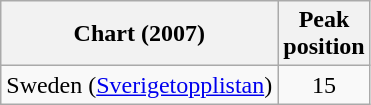<table class="wikitable">
<tr>
<th>Chart (2007)</th>
<th>Peak<br>position</th>
</tr>
<tr>
<td>Sweden (<a href='#'>Sverigetopplistan</a>)</td>
<td align="center">15</td>
</tr>
</table>
